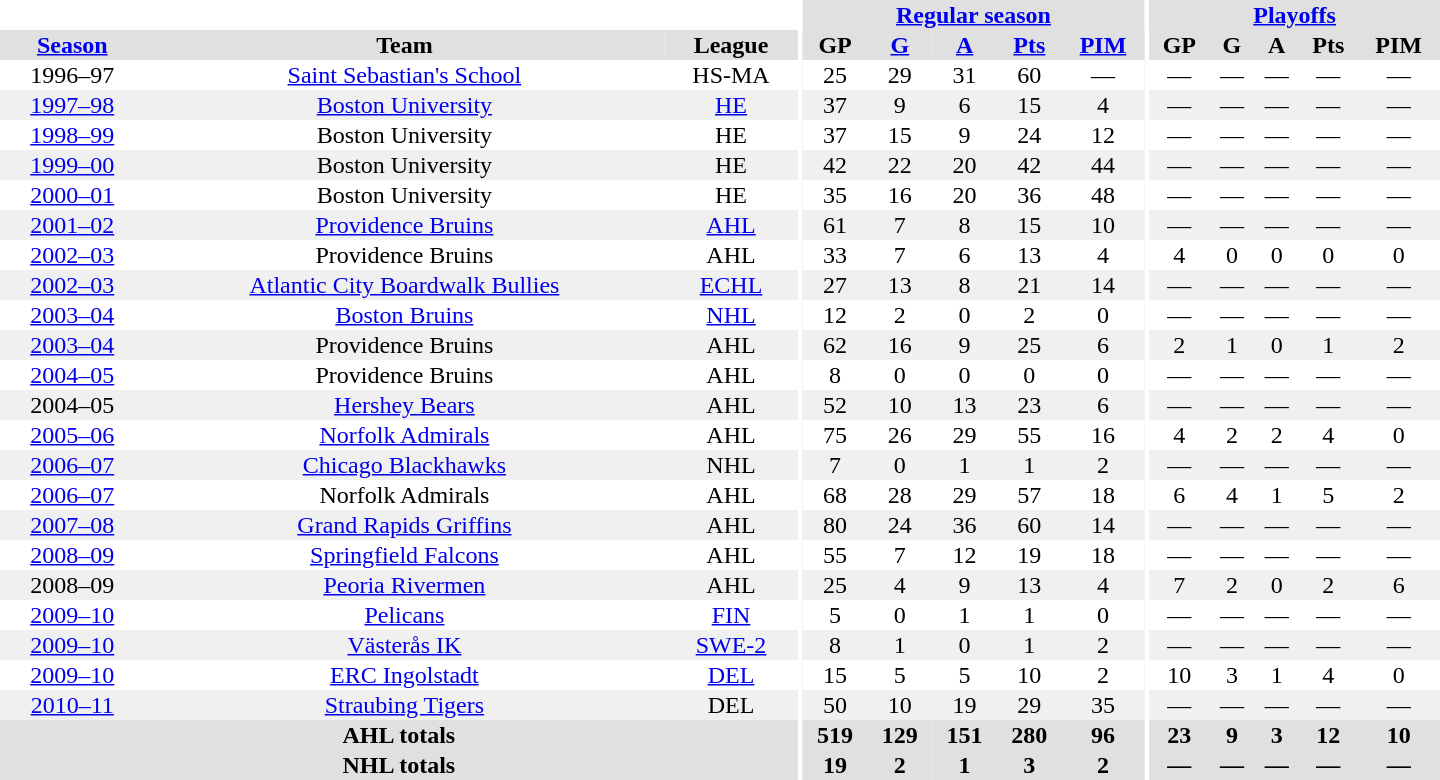<table border="0" cellpadding="1" cellspacing="0" style="text-align:center; width:60em">
<tr bgcolor="#e0e0e0">
<th colspan="3" bgcolor="#ffffff"></th>
<th rowspan="100" bgcolor="#ffffff"></th>
<th colspan="5"><a href='#'>Regular season</a></th>
<th rowspan="100" bgcolor="#ffffff"></th>
<th colspan="5"><a href='#'>Playoffs</a></th>
</tr>
<tr bgcolor="#e0e0e0">
<th><a href='#'>Season</a></th>
<th>Team</th>
<th>League</th>
<th>GP</th>
<th><a href='#'>G</a></th>
<th><a href='#'>A</a></th>
<th><a href='#'>Pts</a></th>
<th><a href='#'>PIM</a></th>
<th>GP</th>
<th>G</th>
<th>A</th>
<th>Pts</th>
<th>PIM</th>
</tr>
<tr>
<td>1996–97</td>
<td><a href='#'>Saint Sebastian's School</a></td>
<td>HS-MA</td>
<td>25</td>
<td>29</td>
<td>31</td>
<td>60</td>
<td>—</td>
<td>—</td>
<td>—</td>
<td>—</td>
<td>—</td>
<td>—</td>
</tr>
<tr bgcolor="#f0f0f0">
<td><a href='#'>1997–98</a></td>
<td><a href='#'>Boston University</a></td>
<td><a href='#'>HE</a></td>
<td>37</td>
<td>9</td>
<td>6</td>
<td>15</td>
<td>4</td>
<td>—</td>
<td>—</td>
<td>—</td>
<td>—</td>
<td>—</td>
</tr>
<tr>
<td><a href='#'>1998–99</a></td>
<td>Boston University</td>
<td>HE</td>
<td>37</td>
<td>15</td>
<td>9</td>
<td>24</td>
<td>12</td>
<td>—</td>
<td>—</td>
<td>—</td>
<td>—</td>
<td>—</td>
</tr>
<tr bgcolor="#f0f0f0">
<td><a href='#'>1999–00</a></td>
<td>Boston University</td>
<td>HE</td>
<td>42</td>
<td>22</td>
<td>20</td>
<td>42</td>
<td>44</td>
<td>—</td>
<td>—</td>
<td>—</td>
<td>—</td>
<td>—</td>
</tr>
<tr>
<td><a href='#'>2000–01</a></td>
<td>Boston University</td>
<td>HE</td>
<td>35</td>
<td>16</td>
<td>20</td>
<td>36</td>
<td>48</td>
<td>—</td>
<td>—</td>
<td>—</td>
<td>—</td>
<td>—</td>
</tr>
<tr bgcolor="#f0f0f0">
<td><a href='#'>2001–02</a></td>
<td><a href='#'>Providence Bruins</a></td>
<td><a href='#'>AHL</a></td>
<td>61</td>
<td>7</td>
<td>8</td>
<td>15</td>
<td>10</td>
<td>—</td>
<td>—</td>
<td>—</td>
<td>—</td>
<td>—</td>
</tr>
<tr>
<td><a href='#'>2002–03</a></td>
<td>Providence Bruins</td>
<td>AHL</td>
<td>33</td>
<td>7</td>
<td>6</td>
<td>13</td>
<td>4</td>
<td>4</td>
<td>0</td>
<td>0</td>
<td>0</td>
<td>0</td>
</tr>
<tr bgcolor="#f0f0f0">
<td><a href='#'>2002–03</a></td>
<td><a href='#'>Atlantic City Boardwalk Bullies</a></td>
<td><a href='#'>ECHL</a></td>
<td>27</td>
<td>13</td>
<td>8</td>
<td>21</td>
<td>14</td>
<td>—</td>
<td>—</td>
<td>—</td>
<td>—</td>
<td>—</td>
</tr>
<tr>
<td><a href='#'>2003–04</a></td>
<td><a href='#'>Boston Bruins</a></td>
<td><a href='#'>NHL</a></td>
<td>12</td>
<td>2</td>
<td>0</td>
<td>2</td>
<td>0</td>
<td>—</td>
<td>—</td>
<td>—</td>
<td>—</td>
<td>—</td>
</tr>
<tr bgcolor="#f0f0f0">
<td><a href='#'>2003–04</a></td>
<td>Providence Bruins</td>
<td>AHL</td>
<td>62</td>
<td>16</td>
<td>9</td>
<td>25</td>
<td>6</td>
<td>2</td>
<td>1</td>
<td>0</td>
<td>1</td>
<td>2</td>
</tr>
<tr>
<td><a href='#'>2004–05</a></td>
<td>Providence Bruins</td>
<td>AHL</td>
<td>8</td>
<td>0</td>
<td>0</td>
<td>0</td>
<td>0</td>
<td>—</td>
<td>—</td>
<td>—</td>
<td>—</td>
<td>—</td>
</tr>
<tr bgcolor="#f0f0f0">
<td>2004–05</td>
<td><a href='#'>Hershey Bears</a></td>
<td>AHL</td>
<td>52</td>
<td>10</td>
<td>13</td>
<td>23</td>
<td>6</td>
<td>—</td>
<td>—</td>
<td>—</td>
<td>—</td>
<td>—</td>
</tr>
<tr>
<td><a href='#'>2005–06</a></td>
<td><a href='#'>Norfolk Admirals</a></td>
<td>AHL</td>
<td>75</td>
<td>26</td>
<td>29</td>
<td>55</td>
<td>16</td>
<td>4</td>
<td>2</td>
<td>2</td>
<td>4</td>
<td>0</td>
</tr>
<tr bgcolor="#f0f0f0">
<td><a href='#'>2006–07</a></td>
<td><a href='#'>Chicago Blackhawks</a></td>
<td>NHL</td>
<td>7</td>
<td>0</td>
<td>1</td>
<td>1</td>
<td>2</td>
<td>—</td>
<td>—</td>
<td>—</td>
<td>—</td>
<td>—</td>
</tr>
<tr>
<td><a href='#'>2006–07</a></td>
<td>Norfolk Admirals</td>
<td>AHL</td>
<td>68</td>
<td>28</td>
<td>29</td>
<td>57</td>
<td>18</td>
<td>6</td>
<td>4</td>
<td>1</td>
<td>5</td>
<td>2</td>
</tr>
<tr bgcolor="#f0f0f0">
<td><a href='#'>2007–08</a></td>
<td><a href='#'>Grand Rapids Griffins</a></td>
<td>AHL</td>
<td>80</td>
<td>24</td>
<td>36</td>
<td>60</td>
<td>14</td>
<td>—</td>
<td>—</td>
<td>—</td>
<td>—</td>
<td>—</td>
</tr>
<tr>
<td><a href='#'>2008–09</a></td>
<td><a href='#'>Springfield Falcons</a></td>
<td>AHL</td>
<td>55</td>
<td>7</td>
<td>12</td>
<td>19</td>
<td>18</td>
<td>—</td>
<td>—</td>
<td>—</td>
<td>—</td>
<td>—</td>
</tr>
<tr bgcolor="#f0f0f0">
<td>2008–09</td>
<td><a href='#'>Peoria Rivermen</a></td>
<td>AHL</td>
<td>25</td>
<td>4</td>
<td>9</td>
<td>13</td>
<td>4</td>
<td>7</td>
<td>2</td>
<td>0</td>
<td>2</td>
<td>6</td>
</tr>
<tr>
<td><a href='#'>2009–10</a></td>
<td><a href='#'>Pelicans</a></td>
<td><a href='#'>FIN</a></td>
<td>5</td>
<td>0</td>
<td>1</td>
<td>1</td>
<td>0</td>
<td>—</td>
<td>—</td>
<td>—</td>
<td>—</td>
<td>—</td>
</tr>
<tr bgcolor="#f0f0f0">
<td><a href='#'>2009–10</a></td>
<td><a href='#'>Västerås IK</a></td>
<td><a href='#'>SWE-2</a></td>
<td>8</td>
<td>1</td>
<td>0</td>
<td>1</td>
<td>2</td>
<td>—</td>
<td>—</td>
<td>—</td>
<td>—</td>
<td>—</td>
</tr>
<tr>
<td><a href='#'>2009–10</a></td>
<td><a href='#'>ERC Ingolstadt</a></td>
<td><a href='#'>DEL</a></td>
<td>15</td>
<td>5</td>
<td>5</td>
<td>10</td>
<td>2</td>
<td>10</td>
<td>3</td>
<td>1</td>
<td>4</td>
<td>0</td>
</tr>
<tr bgcolor="#f0f0f0">
<td><a href='#'>2010–11</a></td>
<td><a href='#'>Straubing Tigers</a></td>
<td>DEL</td>
<td>50</td>
<td>10</td>
<td>19</td>
<td>29</td>
<td>35</td>
<td>—</td>
<td>—</td>
<td>—</td>
<td>—</td>
<td>—</td>
</tr>
<tr bgcolor="#e0e0e0">
<th colspan="3">AHL totals</th>
<th>519</th>
<th>129</th>
<th>151</th>
<th>280</th>
<th>96</th>
<th>23</th>
<th>9</th>
<th>3</th>
<th>12</th>
<th>10</th>
</tr>
<tr bgcolor="#e0e0e0">
<th colspan="3">NHL totals</th>
<th>19</th>
<th>2</th>
<th>1</th>
<th>3</th>
<th>2</th>
<th>—</th>
<th>—</th>
<th>—</th>
<th>—</th>
<th>—</th>
</tr>
</table>
